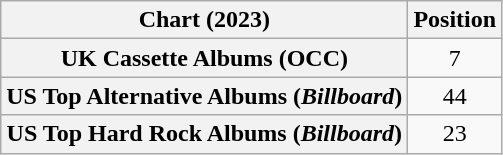<table class="wikitable sortable plainrowheaders" style="text-align:center">
<tr>
<th scope="col">Chart (2023)</th>
<th scope="col">Position</th>
</tr>
<tr>
<th scope="row">UK Cassette Albums (OCC)</th>
<td>7</td>
</tr>
<tr>
<th scope="row">US Top Alternative Albums (<em>Billboard</em>)</th>
<td>44</td>
</tr>
<tr>
<th scope="row">US Top Hard Rock Albums (<em>Billboard</em>)</th>
<td>23</td>
</tr>
</table>
